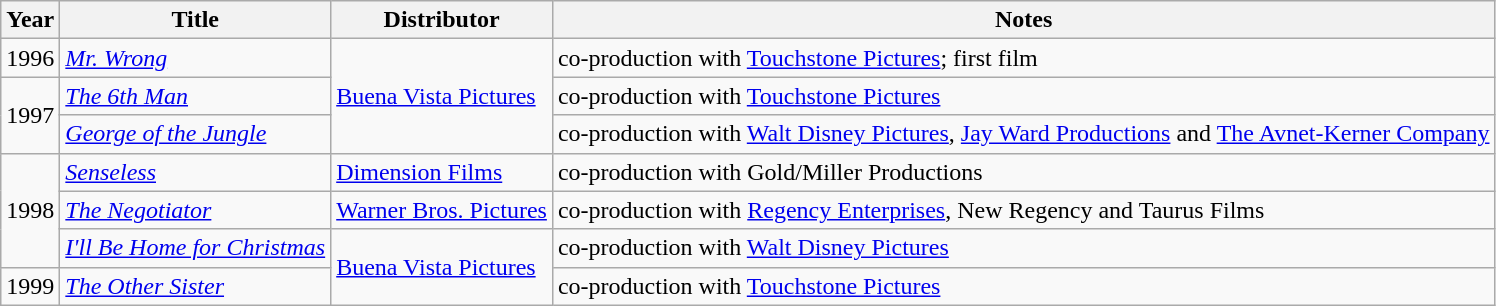<table class="wikitable sortable">
<tr>
<th>Year</th>
<th>Title</th>
<th>Distributor</th>
<th>Notes</th>
</tr>
<tr>
<td>1996</td>
<td><em><a href='#'>Mr. Wrong</a></em></td>
<td rowspan="3"><a href='#'>Buena Vista Pictures</a></td>
<td>co-production with <a href='#'>Touchstone Pictures</a>; first film</td>
</tr>
<tr>
<td rowspan="2">1997</td>
<td><em><a href='#'>The 6th Man</a></em></td>
<td>co-production with <a href='#'>Touchstone Pictures</a></td>
</tr>
<tr>
<td><em><a href='#'>George of the Jungle</a></em></td>
<td>co-production with <a href='#'>Walt Disney Pictures</a>, <a href='#'>Jay Ward Productions</a> and <a href='#'>The Avnet-Kerner Company</a></td>
</tr>
<tr>
<td rowspan="3">1998</td>
<td><em><a href='#'>Senseless</a></em></td>
<td><a href='#'>Dimension Films</a></td>
<td>co-production with Gold/Miller Productions</td>
</tr>
<tr>
<td><em><a href='#'>The Negotiator</a></em></td>
<td><a href='#'>Warner Bros. Pictures</a></td>
<td>co-production with <a href='#'>Regency Enterprises</a>, New Regency and Taurus Films</td>
</tr>
<tr>
<td><em><a href='#'>I'll Be Home for Christmas</a></em></td>
<td rowspan="2"><a href='#'>Buena Vista Pictures</a></td>
<td>co-production with <a href='#'>Walt Disney Pictures</a></td>
</tr>
<tr>
<td>1999</td>
<td><em><a href='#'>The Other Sister</a></em></td>
<td>co-production with <a href='#'>Touchstone Pictures</a></td>
</tr>
</table>
